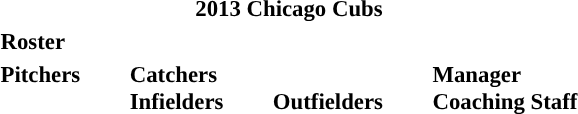<table class="toccolours" style="font-size: 95%;">
<tr>
<th colspan="10">2013 Chicago Cubs</th>
</tr>
<tr>
<td colspan="10"><strong>Roster</strong></td>
</tr>
<tr>
<td valign="top"><strong>Pitchers</strong><br>





























</td>
<td width="25px"></td>
<td valign="top"><strong>Catchers</strong><br>


<strong>Infielders</strong>









</td>
<td width="25px"></td>
<td valign="top"><br><strong>Outfielders</strong>











</td>
<td width="25px"></td>
<td valign="top"><strong>Manager</strong><br>
<strong>Coaching Staff</strong>
 
 
 
 
 
 
 
 </td>
</tr>
</table>
